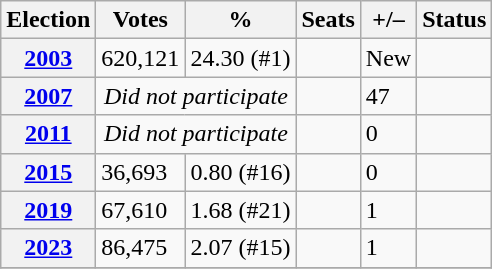<table class="wikitable" style="text-align:left;">
<tr>
<th>Election</th>
<th>Votes</th>
<th>%</th>
<th>Seats</th>
<th>+/–</th>
<th>Status</th>
</tr>
<tr>
<th><a href='#'>2003</a></th>
<td>620,121</td>
<td>24.30 (#1)</td>
<td></td>
<td>New</td>
<td></td>
</tr>
<tr>
<th><a href='#'>2007</a></th>
<td colspan=2 align=center><em>Did not participate</em></td>
<td></td>
<td> 47</td>
<td></td>
</tr>
<tr>
<th><a href='#'>2011</a></th>
<td colspan=2 align=center><em>Did not participate</em></td>
<td></td>
<td> 0</td>
<td></td>
</tr>
<tr>
<th><a href='#'>2015</a></th>
<td>36,693</td>
<td>0.80 (#16)</td>
<td></td>
<td> 0</td>
<td></td>
</tr>
<tr>
<th><a href='#'>2019</a></th>
<td>67,610</td>
<td>1.68 (#21)</td>
<td></td>
<td> 1</td>
<td></td>
</tr>
<tr>
<th><a href='#'>2023</a></th>
<td>86,475</td>
<td>2.07 (#15)</td>
<td></td>
<td> 1</td>
<td></td>
</tr>
<tr>
</tr>
</table>
